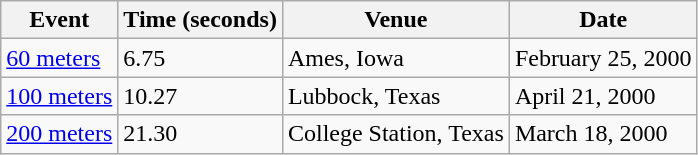<table class="wikitable">
<tr>
<th>Event</th>
<th>Time (seconds)</th>
<th>Venue</th>
<th>Date</th>
</tr>
<tr>
<td><a href='#'>60 meters</a></td>
<td>6.75</td>
<td>Ames, Iowa</td>
<td>February 25, 2000</td>
</tr>
<tr>
<td><a href='#'>100 meters</a></td>
<td>10.27</td>
<td>Lubbock, Texas</td>
<td>April 21, 2000</td>
</tr>
<tr>
<td><a href='#'>200 meters</a></td>
<td>21.30</td>
<td>College Station, Texas</td>
<td>March 18, 2000</td>
</tr>
</table>
